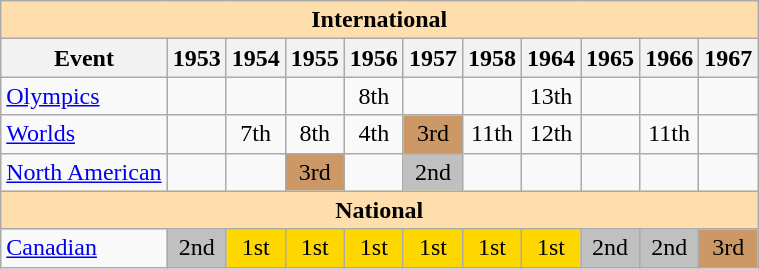<table class="wikitable" style="text-align:center">
<tr>
<th style="background-color: #ffdead; " colspan=11 align=center>International</th>
</tr>
<tr>
<th>Event</th>
<th>1953</th>
<th>1954</th>
<th>1955</th>
<th>1956</th>
<th>1957</th>
<th>1958</th>
<th>1964</th>
<th>1965</th>
<th>1966</th>
<th>1967</th>
</tr>
<tr>
<td align=left><a href='#'>Olympics</a></td>
<td></td>
<td></td>
<td></td>
<td>8th</td>
<td></td>
<td></td>
<td>13th</td>
<td></td>
<td></td>
<td></td>
</tr>
<tr>
<td align=left><a href='#'>Worlds</a></td>
<td></td>
<td>7th</td>
<td>8th</td>
<td>4th</td>
<td bgcolor=cc9966>3rd</td>
<td>11th</td>
<td>12th</td>
<td></td>
<td>11th</td>
<td></td>
</tr>
<tr>
<td align=left><a href='#'>North American</a></td>
<td></td>
<td></td>
<td bgcolor=cc9966>3rd</td>
<td></td>
<td bgcolor=silver>2nd</td>
<td></td>
<td></td>
<td></td>
<td></td>
<td></td>
</tr>
<tr>
<th style="background-color: #ffdead; " colspan=11 align=center>National</th>
</tr>
<tr>
<td align=left><a href='#'>Canadian</a></td>
<td bgcolor=silver>2nd</td>
<td bgcolor=gold>1st</td>
<td bgcolor=gold>1st</td>
<td bgcolor=gold>1st</td>
<td bgcolor=gold>1st</td>
<td bgcolor=gold>1st</td>
<td bgcolor=gold>1st</td>
<td bgcolor=silver>2nd</td>
<td bgcolor=silver>2nd</td>
<td bgcolor=cc9966>3rd</td>
</tr>
</table>
